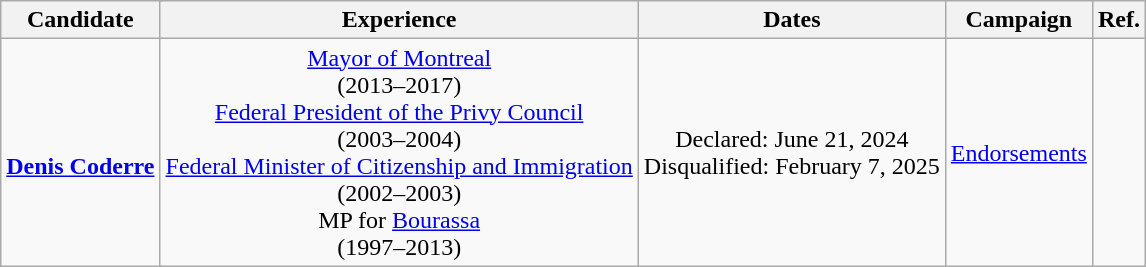<table class="wikitable sortable" style="text-align:center;">
<tr>
<th scope="col" colspan=2>Candidate</th>
<th scope="col" class="unsortable">Experience</th>
<th scope="col">Dates</th>
<th scope="col">Campaign</th>
<th scope="col">Ref.</th>
</tr>
<tr>
<td scope="row" colspan=2 data-sort-value="Coderre, Denis"><br><strong><a href='#'>Denis Coderre</a></strong></td>
<td><a href='#'>Mayor of Montreal</a><br>(2013–2017)<br><a href='#'>Federal President of the Privy Council</a><br>(2003–2004)<br><a href='#'>Federal Minister of Citizenship and Immigration</a><br>(2002–2003)<br>MP for <a href='#'>Bourassa</a><br>(1997–2013)</td>
<td>Declared: June 21, 2024<br>Disqualified: February 7, 2025</td>
<td><a href='#'>Endorsements</a></td>
<td></td>
</tr>
</table>
